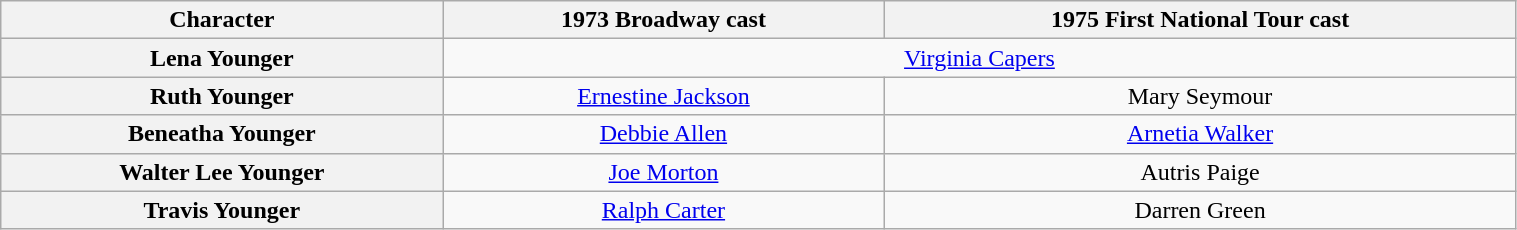<table class="wikitable" width="80%">
<tr>
<th>Character</th>
<th>1973 Broadway cast</th>
<th>1975 First National Tour cast</th>
</tr>
<tr>
<th scope="row">Lena Younger</th>
<td align="center" colspan="2"><a href='#'>Virginia Capers</a></td>
</tr>
<tr>
<th scope="row">Ruth Younger</th>
<td align="center" colspan="1"><a href='#'>Ernestine Jackson</a></td>
<td align="center" colspan="1">Mary Seymour</td>
</tr>
<tr>
<th scope="row">Beneatha Younger</th>
<td align="center" colspan="1"><a href='#'>Debbie Allen</a></td>
<td align="center" colspan="1"><a href='#'>Arnetia Walker</a></td>
</tr>
<tr>
<th scope="row">Walter Lee Younger</th>
<td align="center" colspan="1"><a href='#'>Joe Morton</a></td>
<td align="center" colspan="1">Autris Paige</td>
</tr>
<tr>
<th scope="row">Travis Younger</th>
<td align="center" colspan="1"><a href='#'>Ralph Carter</a></td>
<td align="center" colspan="1">Darren Green</td>
</tr>
</table>
